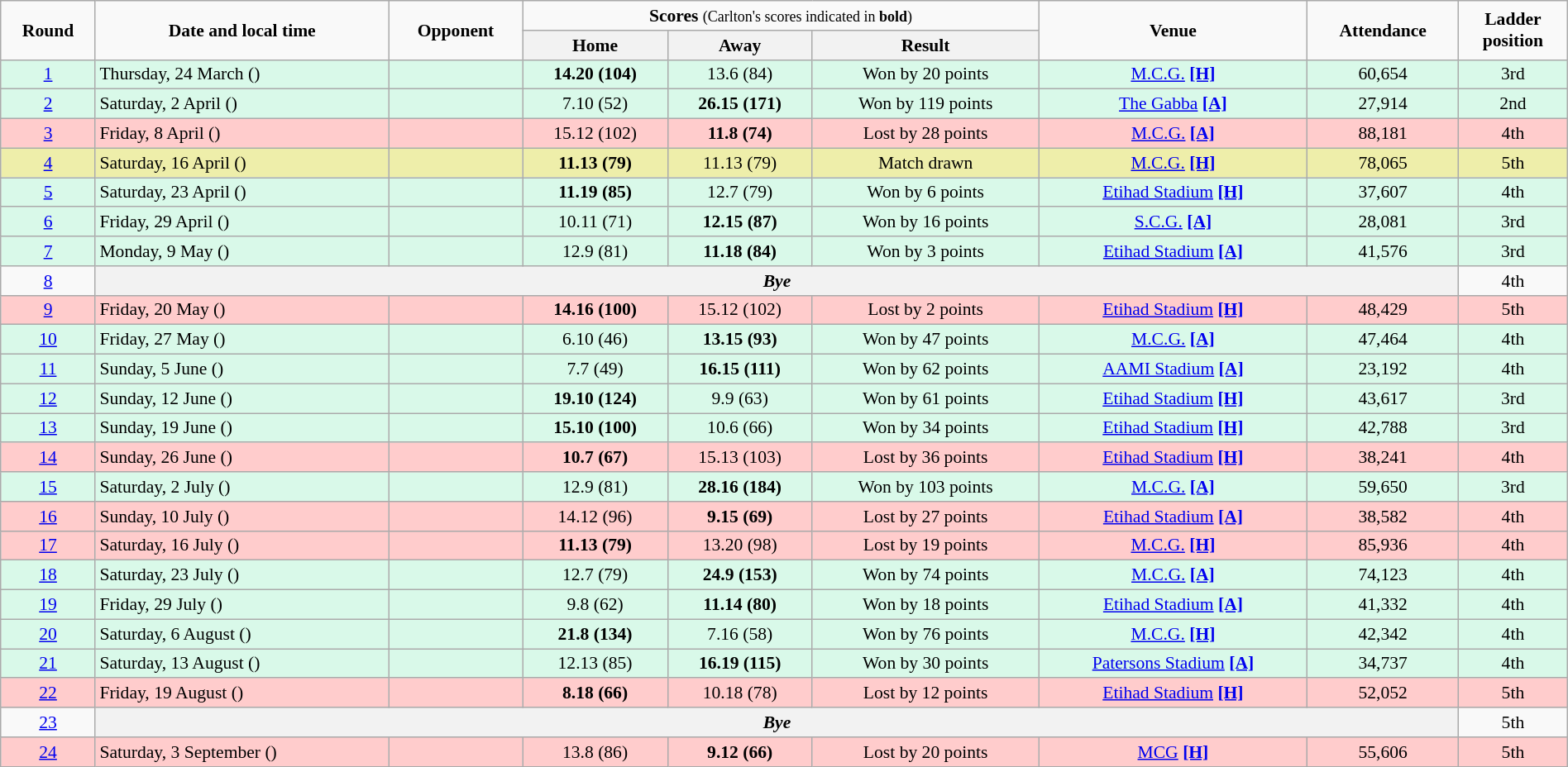<table class="wikitable" style="font-size:90%; text-align:center; width: 100%; margin-left: auto; margin-right: auto;">
<tr>
<td rowspan=2><strong>Round</strong></td>
<td rowspan=2><strong>Date and local time</strong></td>
<td rowspan=2><strong>Opponent</strong></td>
<td colspan=3><strong>Scores</strong> <small>(Carlton's scores indicated in <strong>bold</strong>)</small></td>
<td rowspan=2><strong>Venue</strong></td>
<td rowspan=2><strong>Attendance</strong></td>
<td rowspan=2><strong>Ladder<br>position</strong></td>
</tr>
<tr>
<th>Home</th>
<th>Away</th>
<th>Result</th>
</tr>
<tr style="background:#d9f9e9;">
<td><a href='#'>1</a></td>
<td align=left>Thursday, 24 March ()</td>
<td align=left></td>
<td><strong>14.20 (104)</strong></td>
<td>13.6 (84)</td>
<td>Won by 20 points </td>
<td><a href='#'>M.C.G.</a> <span></span><a href='#'><strong>[H]</strong></a></td>
<td>60,654</td>
<td>3rd</td>
</tr>
<tr style="background:#d9f9e9;">
<td><a href='#'>2</a></td>
<td align=left>Saturday, 2 April ()</td>
<td align=left></td>
<td>7.10 (52)</td>
<td><strong>26.15 (171)</strong></td>
<td>Won by 119 points </td>
<td><a href='#'>The Gabba</a> <span></span><a href='#'><strong>[A]</strong></a></td>
<td>27,914</td>
<td>2nd</td>
</tr>
<tr style="background:#fcc;">
<td><a href='#'>3</a></td>
<td align=left>Friday, 8 April ()</td>
<td align=left></td>
<td>15.12 (102)</td>
<td><strong>11.8 (74)</strong></td>
<td>Lost by 28 points </td>
<td><a href='#'>M.C.G.</a> <span></span><a href='#'><strong>[A]</strong></a></td>
<td>88,181</td>
<td>4th</td>
</tr>
<tr style="background:#eea;">
<td><a href='#'>4</a></td>
<td align=left>Saturday, 16 April ()</td>
<td align=left></td>
<td><strong>11.13 (79)</strong></td>
<td>11.13 (79)</td>
<td>Match drawn </td>
<td><a href='#'>M.C.G.</a> <span></span><a href='#'><strong>[H]</strong></a></td>
<td>78,065</td>
<td>5th</td>
</tr>
<tr style="background:#d9f9e9;">
<td><a href='#'>5</a></td>
<td align=left>Saturday, 23 April ()</td>
<td align=left></td>
<td><strong>11.19 (85)</strong></td>
<td>12.7 (79)</td>
<td>Won by 6 points </td>
<td><a href='#'>Etihad Stadium</a> <span></span><a href='#'><strong>[H]</strong></a></td>
<td>37,607</td>
<td>4th</td>
</tr>
<tr style="background:#d9f9e9;">
<td><a href='#'>6</a></td>
<td align=left>Friday, 29 April ()</td>
<td align=left></td>
<td>10.11 (71)</td>
<td><strong>12.15 (87)</strong></td>
<td>Won by 16 points </td>
<td><a href='#'>S.C.G.</a> <span></span><a href='#'><strong>[A]</strong></a></td>
<td>28,081</td>
<td>3rd</td>
</tr>
<tr style="background:#d9f9e9;">
<td><a href='#'>7</a></td>
<td align=left>Monday, 9 May ()</td>
<td align=left></td>
<td>12.9 (81)</td>
<td><strong>11.18 (84)</strong></td>
<td>Won by 3 points </td>
<td><a href='#'>Etihad Stadium</a> <span></span><a href='#'><strong>[A]</strong></a></td>
<td>41,576</td>
<td>3rd</td>
</tr>
<tr>
<td><a href='#'>8</a></td>
<th colspan=7><span><em>Bye</em></span></th>
<td>4th</td>
</tr>
<tr style="background:#fcc;">
<td><a href='#'>9</a></td>
<td align=left>Friday, 20 May ()</td>
<td align=left></td>
<td><strong>14.16 (100)</strong></td>
<td>15.12 (102)</td>
<td>Lost by 2 points </td>
<td><a href='#'>Etihad Stadium</a> <span></span><a href='#'><strong>[H]</strong></a></td>
<td>48,429</td>
<td>5th</td>
</tr>
<tr style="background:#d9f9e9;">
<td><a href='#'>10</a></td>
<td align=left>Friday, 27 May ()</td>
<td align=left></td>
<td>6.10 (46)</td>
<td><strong>13.15 (93)</strong></td>
<td>Won by 47 points </td>
<td><a href='#'>M.C.G.</a> <span></span><a href='#'><strong>[A]</strong></a></td>
<td>47,464</td>
<td>4th</td>
</tr>
<tr style="background:#d9f9e9;">
<td><a href='#'>11</a></td>
<td align=left>Sunday, 5 June ()</td>
<td align=left></td>
<td>7.7 (49)</td>
<td><strong>16.15 (111)</strong></td>
<td>Won by 62 points </td>
<td><a href='#'>AAMI Stadium</a> <span></span><a href='#'><strong>[A]</strong></a></td>
<td>23,192</td>
<td>4th</td>
</tr>
<tr style="background:#d9f9e9;">
<td><a href='#'>12</a></td>
<td align=left>Sunday, 12 June ()</td>
<td align=left></td>
<td><strong>19.10 (124)</strong></td>
<td>9.9 (63)</td>
<td>Won by 61 points </td>
<td><a href='#'>Etihad Stadium</a> <span></span><a href='#'><strong>[H]</strong></a></td>
<td>43,617</td>
<td>3rd</td>
</tr>
<tr style="background:#d9f9e9;">
<td><a href='#'>13</a></td>
<td align=left>Sunday, 19 June ()</td>
<td align=left></td>
<td><strong>15.10 (100)</strong></td>
<td>10.6 (66)</td>
<td>Won by 34 points </td>
<td><a href='#'>Etihad Stadium</a> <span></span><a href='#'><strong>[H]</strong></a></td>
<td>42,788</td>
<td>3rd</td>
</tr>
<tr style="background:#fcc;">
<td><a href='#'>14</a></td>
<td align=left>Sunday, 26 June ()</td>
<td align=left></td>
<td><strong>10.7 (67)</strong></td>
<td>15.13 (103)</td>
<td>Lost by 36 points </td>
<td><a href='#'>Etihad Stadium</a> <span></span><a href='#'><strong>[H]</strong></a></td>
<td>38,241</td>
<td>4th</td>
</tr>
<tr style="background:#d9f9e9;">
<td><a href='#'>15</a></td>
<td align=left>Saturday, 2 July ()</td>
<td align=left></td>
<td>12.9 (81)</td>
<td><strong>28.16 (184)</strong></td>
<td>Won by 103 points </td>
<td><a href='#'>M.C.G.</a> <span></span><a href='#'><strong>[A]</strong></a></td>
<td>59,650</td>
<td>3rd</td>
</tr>
<tr style="background:#fcc;">
<td><a href='#'>16</a></td>
<td align=left>Sunday, 10 July ()</td>
<td align=left></td>
<td>14.12 (96)</td>
<td><strong>9.15 (69)</strong></td>
<td>Lost by 27 points </td>
<td><a href='#'>Etihad Stadium</a> <span></span><a href='#'><strong>[A]</strong></a></td>
<td>38,582</td>
<td>4th</td>
</tr>
<tr style="background:#fcc;">
<td><a href='#'>17</a></td>
<td align=left>Saturday, 16 July ()</td>
<td align=left></td>
<td><strong>11.13 (79)</strong></td>
<td>13.20 (98)</td>
<td>Lost by 19 points </td>
<td><a href='#'>M.C.G.</a> <span></span><a href='#'><strong>[H]</strong></a></td>
<td>85,936</td>
<td>4th</td>
</tr>
<tr style="background:#d9f9e9;">
<td><a href='#'>18</a></td>
<td align=left>Saturday, 23 July ()</td>
<td align=left></td>
<td>12.7 (79)</td>
<td><strong>24.9 (153)</strong></td>
<td>Won by 74 points </td>
<td><a href='#'>M.C.G.</a> <span></span><a href='#'><strong>[A]</strong></a></td>
<td>74,123</td>
<td>4th</td>
</tr>
<tr style="background:#d9f9e9;">
<td><a href='#'>19</a></td>
<td align=left>Friday, 29 July ()</td>
<td align=left></td>
<td>9.8 (62)</td>
<td><strong>11.14 (80)</strong></td>
<td>Won by 18 points </td>
<td><a href='#'>Etihad Stadium</a> <span></span><a href='#'><strong>[A]</strong></a></td>
<td>41,332</td>
<td>4th</td>
</tr>
<tr style="background:#d9f9e9;">
<td><a href='#'>20</a></td>
<td align=left>Saturday, 6 August ()</td>
<td align=left></td>
<td><strong>21.8 (134)</strong></td>
<td>7.16 (58)</td>
<td>Won by 76 points </td>
<td><a href='#'>M.C.G.</a> <span></span><a href='#'><strong>[H]</strong></a></td>
<td>42,342</td>
<td>4th</td>
</tr>
<tr style="background:#d9f9e9;">
<td><a href='#'>21</a></td>
<td align=left>Saturday, 13 August ()</td>
<td align=left></td>
<td>12.13 (85)</td>
<td><strong>16.19 (115)</strong></td>
<td>Won by 30 points </td>
<td><a href='#'>Patersons Stadium</a> <span></span><a href='#'><strong>[A]</strong></a></td>
<td>34,737</td>
<td>4th</td>
</tr>
<tr style="background:#fcc;">
<td><a href='#'>22</a></td>
<td align=left>Friday, 19 August ()</td>
<td align=left></td>
<td><strong>8.18 (66)</strong></td>
<td>10.18 (78)</td>
<td>Lost by 12 points </td>
<td><a href='#'>Etihad Stadium</a> <span></span><a href='#'><strong>[H]</strong></a></td>
<td>52,052</td>
<td>5th</td>
</tr>
<tr>
<td><a href='#'>23</a></td>
<th colspan=7><span><em>Bye</em></span></th>
<td>5th</td>
</tr>
<tr style="background:#fcc;">
<td><a href='#'>24</a></td>
<td align=left>Saturday, 3 September ()</td>
<td align=left></td>
<td>13.8 (86)</td>
<td><strong>9.12 (66)</strong></td>
<td>Lost by 20 points </td>
<td><a href='#'>MCG</a> <span></span><a href='#'><strong>[H]</strong></a></td>
<td>55,606</td>
<td>5th</td>
</tr>
</table>
